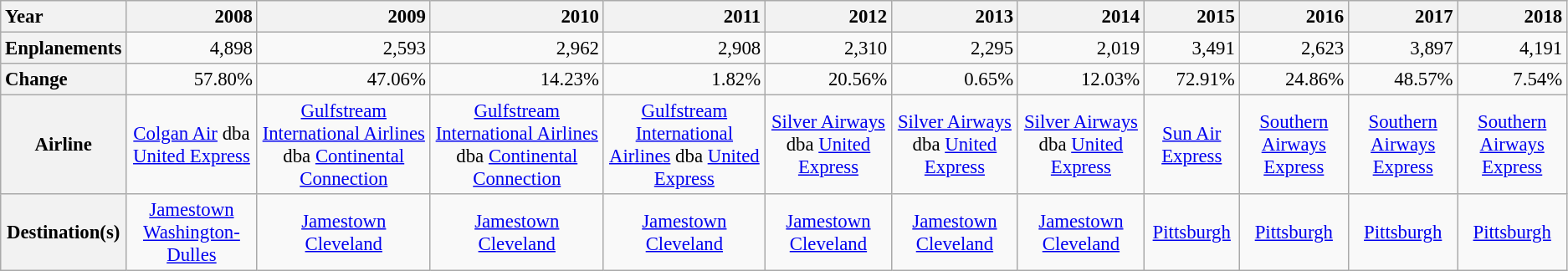<table class="wikitable" style="font-size:95%;">
<tr>
<th style="text-align:left;">Year</th>
<th style="text-align:right;">2008 </th>
<th style="text-align:right;">2009 </th>
<th style="text-align:right;">2010 </th>
<th style="text-align:right;">2011 </th>
<th style="text-align:right;">2012 </th>
<th style="text-align:right;">2013</th>
<th style="text-align:right;">2014</th>
<th style="text-align:right;">2015</th>
<th style="text-align:right;">2016</th>
<th style="text-align:right;">2017</th>
<th style="text-align:right;">2018</th>
</tr>
<tr>
<th style="text-align:left;">Enplanements</th>
<td style="text-align:right;">4,898</td>
<td style="text-align:right;">2,593</td>
<td style="text-align:right;">2,962</td>
<td style="text-align:right;">2,908</td>
<td style="text-align:right;">2,310</td>
<td style="text-align:right;">2,295</td>
<td style="text-align:right;">2,019</td>
<td style="text-align:right;">3,491</td>
<td style="text-align:right;">2,623</td>
<td style="text-align:right;">3,897</td>
<td style="text-align:right;">4,191</td>
</tr>
<tr>
<th style="text-align:left;">Change</th>
<td style="text-align:right;">57.80%</td>
<td style="text-align:right;">47.06%</td>
<td style="text-align:right;">14.23%</td>
<td style="text-align:right;">1.82%</td>
<td style="text-align:right;">20.56%</td>
<td style="text-align:right;">0.65%</td>
<td style="text-align:right;">12.03%</td>
<td style="text-align:right;">72.91%</td>
<td style="text-align:right;">24.86%</td>
<td style="text-align:right;">48.57%</td>
<td style="text-align:right;">7.54%</td>
</tr>
<tr>
<th>Airline</th>
<td style="text-align:center;"><a href='#'>Colgan Air</a> dba <a href='#'>United Express</a></td>
<td style="text-align:center;"><a href='#'>Gulfstream International Airlines</a> dba <a href='#'>Continental Connection</a></td>
<td style="text-align:center;"><a href='#'>Gulfstream International Airlines</a> dba <a href='#'>Continental Connection</a></td>
<td style="text-align:center;"><a href='#'>Gulfstream International Airlines</a> dba <a href='#'>United Express</a></td>
<td style="text-align:center;"><a href='#'>Silver Airways</a> dba <a href='#'>United Express</a></td>
<td style="text-align:center;"><a href='#'>Silver Airways</a> dba <a href='#'>United Express</a></td>
<td style="text-align:center;"><a href='#'>Silver Airways</a> dba <a href='#'>United Express</a></td>
<td style="text-align:center;"><a href='#'>Sun Air Express</a></td>
<td style="text-align:center;"><a href='#'>Southern Airways Express</a></td>
<td style="text-align:center;"><a href='#'>Southern Airways Express</a></td>
<td style="text-align:center;"><a href='#'>Southern Airways Express</a></td>
</tr>
<tr>
<th>Destination(s)</th>
<td style="text-align:center;"><a href='#'>Jamestown</a><br><a href='#'>Washington-Dulles</a></td>
<td style="text-align:center;"><a href='#'>Jamestown</a><br><a href='#'>Cleveland</a></td>
<td style="text-align:center;"><a href='#'>Jamestown</a><br><a href='#'>Cleveland</a></td>
<td style="text-align:center;"><a href='#'>Jamestown</a><br><a href='#'>Cleveland</a></td>
<td style="text-align:center;"><a href='#'>Jamestown</a><br><a href='#'>Cleveland</a></td>
<td style="text-align:center;"><a href='#'>Jamestown</a><br><a href='#'>Cleveland</a></td>
<td style="text-align:center;"><a href='#'>Jamestown</a><br><a href='#'>Cleveland</a></td>
<td style="text-align:center;"><a href='#'>Pittsburgh</a></td>
<td style="text-align:center;"><a href='#'>Pittsburgh</a></td>
<td style="text-align:center;"><a href='#'>Pittsburgh</a></td>
<td style="text-align:center;"><a href='#'>Pittsburgh</a></td>
</tr>
</table>
